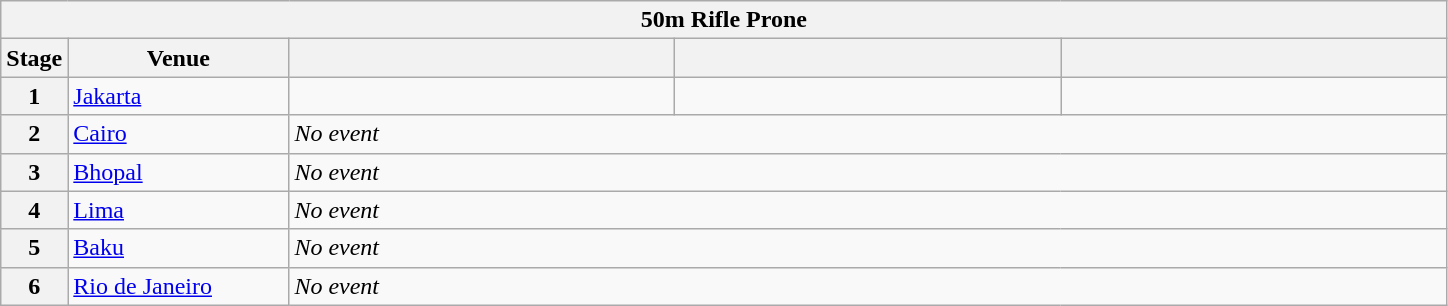<table class="wikitable">
<tr>
<th colspan="5">50m Rifle Prone</th>
</tr>
<tr>
<th>Stage</th>
<th width=140>Venue</th>
<th width=250></th>
<th width=250></th>
<th width=250></th>
</tr>
<tr>
<th>1</th>
<td> <a href='#'>Jakarta</a></td>
<td></td>
<td></td>
<td></td>
</tr>
<tr>
<th>2</th>
<td> <a href='#'>Cairo</a></td>
<td colspan="3"><em>No event</em></td>
</tr>
<tr>
<th>3</th>
<td> <a href='#'>Bhopal</a></td>
<td colspan="3"><em>No event</em></td>
</tr>
<tr>
<th>4</th>
<td> <a href='#'>Lima</a></td>
<td colspan="3"><em>No event</em></td>
</tr>
<tr>
<th>5</th>
<td> <a href='#'>Baku</a></td>
<td colspan="3"><em>No event</em></td>
</tr>
<tr>
<th>6</th>
<td> <a href='#'>Rio de Janeiro</a></td>
<td colspan="3"><em>No event</em></td>
</tr>
</table>
